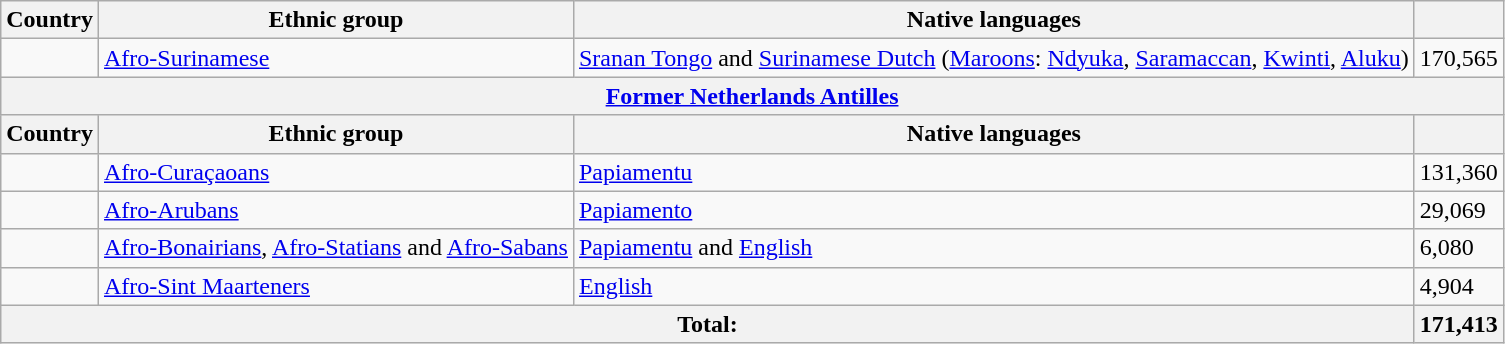<table class="wikitable">
<tr>
<th>Country</th>
<th>Ethnic group</th>
<th>Native languages</th>
<th></th>
</tr>
<tr>
<td></td>
<td><a href='#'>Afro-Surinamese</a></td>
<td><a href='#'>Sranan Tongo</a> and <a href='#'>Surinamese Dutch</a> (<a href='#'>Maroons</a>: <a href='#'>Ndyuka</a>, <a href='#'>Saramaccan</a>, <a href='#'>Kwinti</a>, <a href='#'>Aluku</a>)</td>
<td>170,565</td>
</tr>
<tr>
<th colspan="4"><a href='#'>Former Netherlands Antilles</a></th>
</tr>
<tr>
<th>Country</th>
<th>Ethnic group</th>
<th>Native languages</th>
<th></th>
</tr>
<tr>
<td></td>
<td><a href='#'>Afro-Curaçaoans</a></td>
<td><a href='#'>Papiamentu</a></td>
<td>131,360</td>
</tr>
<tr>
<td></td>
<td><a href='#'>Afro-Arubans</a></td>
<td><a href='#'>Papiamento</a></td>
<td>29,069</td>
</tr>
<tr>
<td>  </td>
<td><a href='#'>Afro-Bonairians</a>, <a href='#'>Afro-Statians</a> and <a href='#'>Afro-Sabans</a></td>
<td><a href='#'>Papiamentu</a> and <a href='#'>English</a></td>
<td>6,080</td>
</tr>
<tr>
<td></td>
<td><a href='#'>Afro-Sint Maarteners</a></td>
<td><a href='#'>English</a></td>
<td>4,904</td>
</tr>
<tr>
<th colspan="3">Total:</th>
<th>171,413</th>
</tr>
</table>
